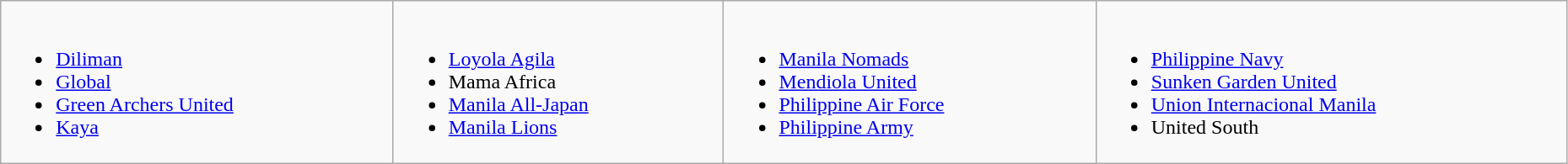<table class="wikitable" style="width:98%">
<tr>
<td><br><ul><li><a href='#'>Diliman</a></li><li><a href='#'>Global</a></li><li><a href='#'>Green Archers United</a></li><li><a href='#'>Kaya</a></li></ul></td>
<td><br><ul><li><a href='#'>Loyola Agila</a></li><li>Mama Africa</li><li><a href='#'>Manila All-Japan</a></li><li><a href='#'>Manila Lions</a></li></ul></td>
<td><br><ul><li><a href='#'>Manila Nomads</a></li><li><a href='#'>Mendiola United</a></li><li><a href='#'>Philippine Air Force</a></li><li><a href='#'>Philippine Army</a></li></ul></td>
<td><br><ul><li><a href='#'>Philippine Navy</a></li><li><a href='#'>Sunken Garden United</a></li><li><a href='#'>Union Internacional Manila</a></li><li>United South</li></ul></td>
</tr>
</table>
